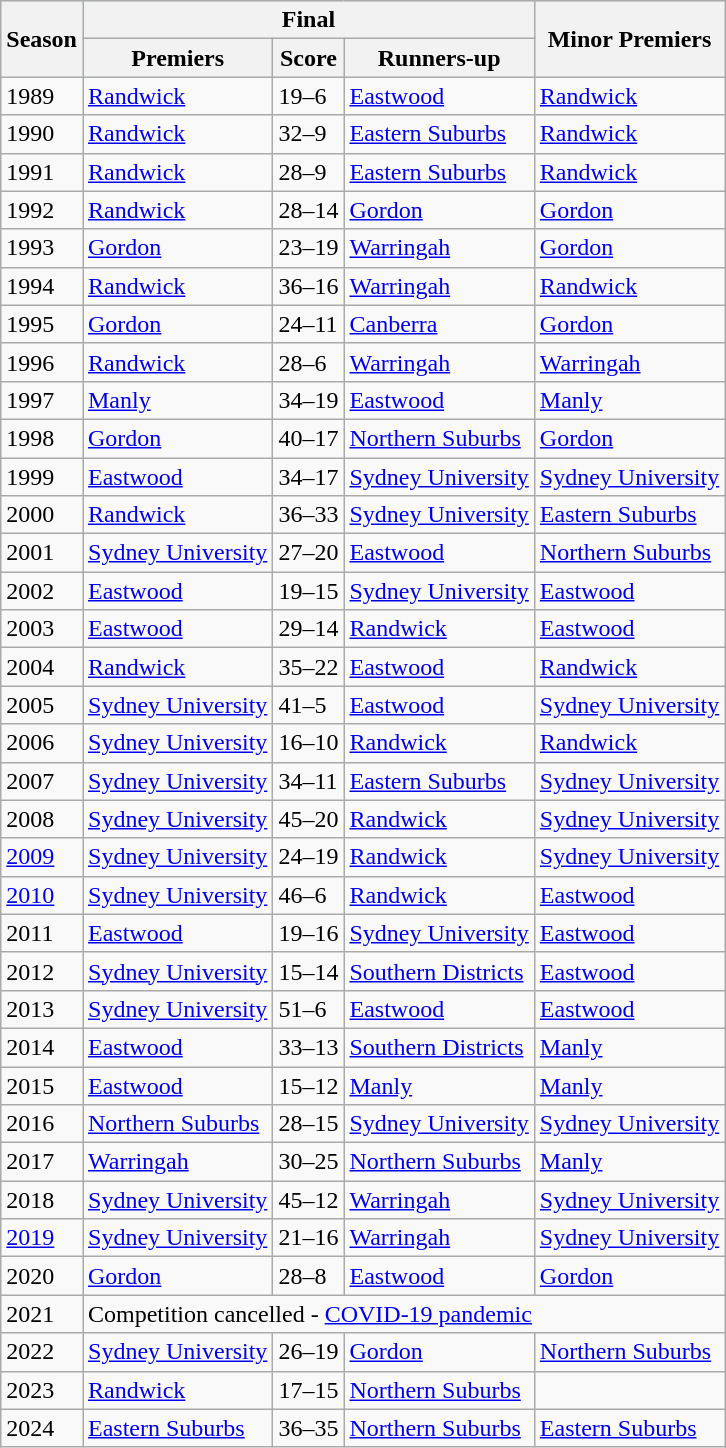<table class="wikitable">
<tr style="background: #ccffcc;">
<th rowspan="2">Season</th>
<th colspan="3">Final</th>
<th rowspan="2">Minor Premiers</th>
</tr>
<tr style="background: #ccffcc;">
<th>Premiers</th>
<th>Score</th>
<th>Runners-up</th>
</tr>
<tr>
<td>1989</td>
<td> <a href='#'>Randwick</a></td>
<td>19–6</td>
<td> <a href='#'>Eastwood</a></td>
<td> <a href='#'>Randwick</a></td>
</tr>
<tr>
<td>1990</td>
<td> <a href='#'>Randwick</a></td>
<td>32–9</td>
<td> <a href='#'>Eastern Suburbs</a></td>
<td> <a href='#'>Randwick</a></td>
</tr>
<tr>
<td>1991</td>
<td> <a href='#'>Randwick</a></td>
<td>28–9</td>
<td> <a href='#'>Eastern Suburbs</a></td>
<td> <a href='#'>Randwick</a></td>
</tr>
<tr>
<td>1992</td>
<td> <a href='#'>Randwick</a></td>
<td>28–14</td>
<td> <a href='#'>Gordon</a></td>
<td> <a href='#'>Gordon</a></td>
</tr>
<tr>
<td>1993</td>
<td> <a href='#'>Gordon</a></td>
<td>23–19</td>
<td> <a href='#'>Warringah</a></td>
<td> <a href='#'>Gordon</a></td>
</tr>
<tr>
<td>1994</td>
<td> <a href='#'>Randwick</a></td>
<td>36–16</td>
<td> <a href='#'>Warringah</a></td>
<td> <a href='#'>Randwick</a></td>
</tr>
<tr>
<td>1995</td>
<td> <a href='#'>Gordon</a></td>
<td>24–11</td>
<td> <a href='#'>Canberra</a></td>
<td> <a href='#'>Gordon</a></td>
</tr>
<tr>
<td>1996</td>
<td> <a href='#'>Randwick</a></td>
<td>28–6</td>
<td> <a href='#'>Warringah</a></td>
<td> <a href='#'>Warringah</a></td>
</tr>
<tr>
<td>1997</td>
<td> <a href='#'>Manly</a></td>
<td>34–19</td>
<td> <a href='#'>Eastwood</a></td>
<td> <a href='#'>Manly</a></td>
</tr>
<tr>
<td>1998</td>
<td> <a href='#'>Gordon</a></td>
<td>40–17</td>
<td> <a href='#'>Northern Suburbs</a></td>
<td> <a href='#'>Gordon</a></td>
</tr>
<tr>
<td>1999</td>
<td> <a href='#'>Eastwood</a></td>
<td>34–17</td>
<td> <a href='#'>Sydney University</a></td>
<td> <a href='#'>Sydney University</a></td>
</tr>
<tr>
<td>2000</td>
<td> <a href='#'>Randwick</a></td>
<td>36–33</td>
<td> <a href='#'>Sydney University</a></td>
<td> <a href='#'>Eastern Suburbs</a></td>
</tr>
<tr>
<td>2001</td>
<td> <a href='#'>Sydney University</a></td>
<td>27–20</td>
<td> <a href='#'>Eastwood</a></td>
<td> <a href='#'>Northern Suburbs</a></td>
</tr>
<tr>
<td>2002</td>
<td> <a href='#'>Eastwood</a></td>
<td>19–15</td>
<td> <a href='#'>Sydney University</a></td>
<td> <a href='#'>Eastwood</a></td>
</tr>
<tr>
<td>2003</td>
<td> <a href='#'>Eastwood</a></td>
<td>29–14</td>
<td> <a href='#'>Randwick</a></td>
<td> <a href='#'>Eastwood</a></td>
</tr>
<tr>
<td>2004</td>
<td> <a href='#'>Randwick</a></td>
<td>35–22</td>
<td> <a href='#'>Eastwood</a></td>
<td> <a href='#'>Randwick</a></td>
</tr>
<tr>
<td>2005</td>
<td> <a href='#'>Sydney University</a></td>
<td>41–5</td>
<td> <a href='#'>Eastwood</a></td>
<td> <a href='#'>Sydney University</a></td>
</tr>
<tr>
<td>2006</td>
<td> <a href='#'>Sydney University</a></td>
<td>16–10</td>
<td> <a href='#'>Randwick</a></td>
<td> <a href='#'>Randwick</a></td>
</tr>
<tr>
<td>2007</td>
<td> <a href='#'>Sydney University</a></td>
<td>34–11</td>
<td> <a href='#'>Eastern Suburbs</a></td>
<td> <a href='#'>Sydney University</a></td>
</tr>
<tr>
<td>2008</td>
<td> <a href='#'>Sydney University</a></td>
<td>45–20</td>
<td> <a href='#'>Randwick</a></td>
<td> <a href='#'>Sydney University</a></td>
</tr>
<tr>
<td><a href='#'>2009</a></td>
<td> <a href='#'>Sydney University</a></td>
<td>24–19</td>
<td> <a href='#'>Randwick</a></td>
<td> <a href='#'>Sydney University</a></td>
</tr>
<tr>
<td><a href='#'>2010</a></td>
<td> <a href='#'>Sydney University</a></td>
<td>46–6</td>
<td> <a href='#'>Randwick</a></td>
<td> <a href='#'>Eastwood</a></td>
</tr>
<tr>
<td>2011</td>
<td> <a href='#'>Eastwood</a></td>
<td>19–16</td>
<td> <a href='#'>Sydney University</a></td>
<td> <a href='#'>Eastwood</a></td>
</tr>
<tr>
<td>2012</td>
<td> <a href='#'>Sydney University</a></td>
<td>15–14</td>
<td> <a href='#'>Southern Districts</a></td>
<td> <a href='#'>Eastwood</a></td>
</tr>
<tr>
<td>2013</td>
<td> <a href='#'>Sydney University</a></td>
<td>51–6</td>
<td> <a href='#'>Eastwood</a></td>
<td> <a href='#'>Eastwood</a></td>
</tr>
<tr>
<td>2014</td>
<td> <a href='#'>Eastwood</a></td>
<td>33–13</td>
<td> <a href='#'>Southern Districts</a></td>
<td> <a href='#'>Manly</a></td>
</tr>
<tr>
<td>2015</td>
<td> <a href='#'>Eastwood</a></td>
<td>15–12</td>
<td> <a href='#'>Manly</a></td>
<td> <a href='#'>Manly</a></td>
</tr>
<tr>
<td>2016</td>
<td> <a href='#'>Northern Suburbs</a></td>
<td>28–15</td>
<td> <a href='#'>Sydney University</a></td>
<td> <a href='#'>Sydney University</a></td>
</tr>
<tr>
<td>2017</td>
<td> <a href='#'>Warringah</a></td>
<td>30–25</td>
<td> <a href='#'>Northern Suburbs</a></td>
<td> <a href='#'>Manly</a></td>
</tr>
<tr>
<td>2018</td>
<td> <a href='#'>Sydney University</a></td>
<td>45–12</td>
<td> <a href='#'>Warringah</a></td>
<td> <a href='#'>Sydney University</a></td>
</tr>
<tr>
<td><a href='#'>2019</a></td>
<td> <a href='#'>Sydney University</a></td>
<td>21–16</td>
<td> <a href='#'>Warringah</a></td>
<td> <a href='#'>Sydney University</a></td>
</tr>
<tr>
<td>2020</td>
<td> <a href='#'>Gordon</a></td>
<td>28–8</td>
<td> <a href='#'>Eastwood</a></td>
<td> <a href='#'>Gordon</a></td>
</tr>
<tr>
<td>2021</td>
<td colspan="4" !>Competition cancelled - <a href='#'>COVID-19 pandemic</a></td>
</tr>
<tr>
<td>2022</td>
<td> <a href='#'>Sydney University</a></td>
<td>26–19</td>
<td> <a href='#'>Gordon</a></td>
<td> <a href='#'>Northern Suburbs</a></td>
</tr>
<tr>
<td>2023</td>
<td> <a href='#'>Randwick</a></td>
<td>17–15</td>
<td> <a href='#'>Northern Suburbs</a></td>
</tr>
<tr>
<td>2024</td>
<td> <a href='#'>Eastern Suburbs</a></td>
<td>36–35</td>
<td> <a href='#'>Northern Suburbs</a></td>
<td> <a href='#'>Eastern Suburbs</a></td>
</tr>
</table>
